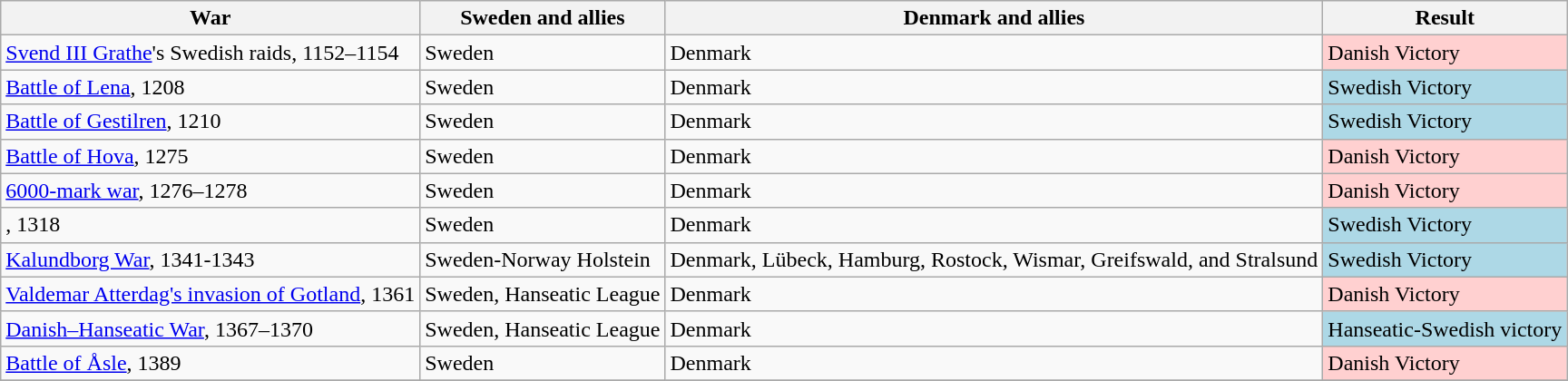<table class="sortable wikitable">
<tr>
<th>War</th>
<th>Sweden and allies</th>
<th>Denmark and allies</th>
<th>Result</th>
</tr>
<tr>
<td><a href='#'>Svend III Grathe</a>'s Swedish raids, 1152–1154 </td>
<td>Sweden</td>
<td>Denmark</td>
<td bgcolor="#FFD0D0"">Danish Victory</td>
</tr>
<tr>
<td><a href='#'>Battle of Lena</a>, 1208</td>
<td>Sweden</td>
<td>Denmark</td>
<td bgcolor="#ADD8E6">Swedish Victory</td>
</tr>
<tr>
<td><a href='#'>Battle of Gestilren</a>, 1210</td>
<td>Sweden</td>
<td>Denmark</td>
<td bgcolor="#ADD8E6">Swedish Victory</td>
</tr>
<tr>
<td><a href='#'>Battle of Hova</a>, 1275</td>
<td>Sweden</td>
<td>Denmark</td>
<td bgcolor="#FFD0D0"">Danish Victory</td>
</tr>
<tr>
<td><a href='#'>6000-mark war</a>, 1276–1278</td>
<td>Sweden</td>
<td>Denmark</td>
<td bgcolor="#FFD0D0"">Danish Victory</td>
</tr>
<tr>
<td>, 1318</td>
<td>Sweden</td>
<td>Denmark</td>
<td bgcolor="#ADD8E6">Swedish Victory</td>
</tr>
<tr>
<td><a href='#'>Kalundborg War</a>, 1341-1343</td>
<td>Sweden-Norway Holstein</td>
<td>Denmark, Lübeck, Hamburg, Rostock, Wismar, Greifswald, and Stralsund</td>
<td bgcolor="#ADD8E6">Swedish Victory</td>
</tr>
<tr>
<td><a href='#'>Valdemar Atterdag's invasion of Gotland</a>, 1361</td>
<td>Sweden, Hanseatic League</td>
<td>Denmark</td>
<td bgcolor="#FFD0D0" ">Danish Victory</td>
</tr>
<tr>
<td><a href='#'>Danish–Hanseatic War</a>, 1367–1370</td>
<td>Sweden, Hanseatic League</td>
<td>Denmark</td>
<td bgcolor="#ADD8E6">Hanseatic-Swedish victory</td>
</tr>
<tr>
<td><a href='#'>Battle of Åsle</a>, 1389</td>
<td>Sweden</td>
<td>Denmark</td>
<td bgcolor="#FFD0D0"">Danish Victory</td>
</tr>
<tr>
</tr>
</table>
